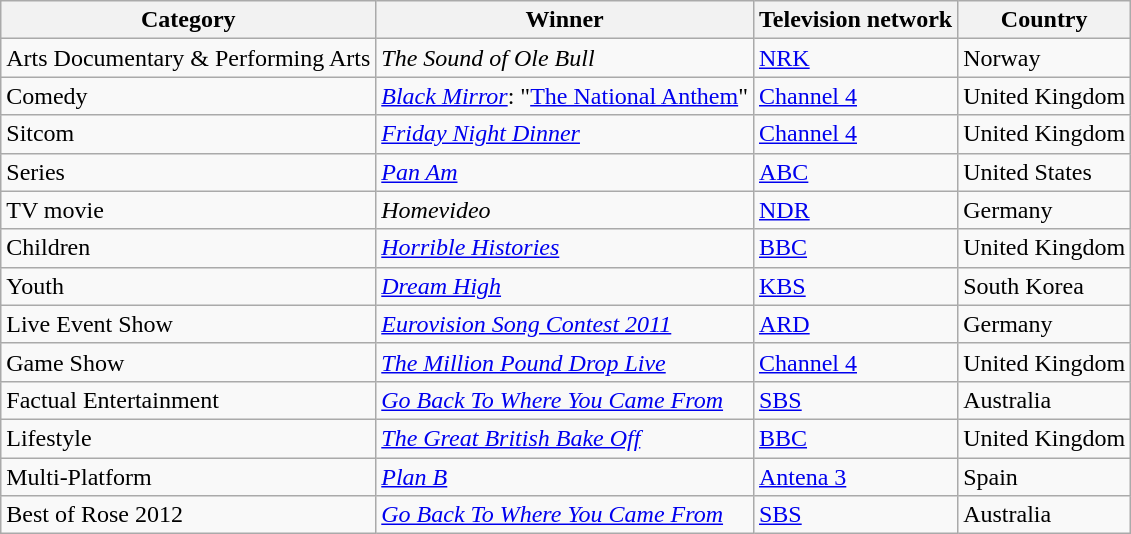<table class="wikitable">
<tr>
<th>Category</th>
<th>Winner</th>
<th>Television network</th>
<th>Country</th>
</tr>
<tr>
<td>Arts Documentary & Performing Arts</td>
<td><em>The Sound of Ole Bull</em></td>
<td><a href='#'>NRK</a></td>
<td>Norway</td>
</tr>
<tr>
<td>Comedy</td>
<td><em><a href='#'>Black Mirror</a></em>: "<a href='#'>The National Anthem</a>"</td>
<td><a href='#'>Channel 4</a></td>
<td>United Kingdom</td>
</tr>
<tr>
<td>Sitcom</td>
<td><em><a href='#'>Friday Night Dinner</a></em></td>
<td><a href='#'>Channel 4</a></td>
<td>United Kingdom</td>
</tr>
<tr>
<td>Series</td>
<td><em><a href='#'>Pan Am</a></em></td>
<td><a href='#'>ABC</a></td>
<td>United States</td>
</tr>
<tr>
<td>TV movie</td>
<td><em>Homevideo</em></td>
<td><a href='#'>NDR</a></td>
<td>Germany</td>
</tr>
<tr>
<td>Children</td>
<td><em><a href='#'>Horrible Histories</a></em></td>
<td><a href='#'>BBC</a></td>
<td>United Kingdom</td>
</tr>
<tr>
<td>Youth</td>
<td><em><a href='#'>Dream High</a></em></td>
<td><a href='#'>KBS</a></td>
<td>South Korea</td>
</tr>
<tr>
<td>Live Event Show</td>
<td><em><a href='#'>Eurovision Song Contest 2011</a></em></td>
<td><a href='#'>ARD</a></td>
<td>Germany</td>
</tr>
<tr>
<td>Game Show</td>
<td><em><a href='#'>The Million Pound Drop Live</a></em></td>
<td><a href='#'>Channel 4</a></td>
<td>United Kingdom</td>
</tr>
<tr>
<td>Factual Entertainment</td>
<td><em><a href='#'>Go Back To Where You Came From</a></em></td>
<td><a href='#'>SBS</a></td>
<td>Australia</td>
</tr>
<tr>
<td>Lifestyle</td>
<td><em><a href='#'>The Great British Bake Off</a></em></td>
<td><a href='#'>BBC</a></td>
<td>United Kingdom</td>
</tr>
<tr>
<td>Multi-Platform</td>
<td><em><a href='#'>Plan B</a></em></td>
<td><a href='#'>Antena 3</a></td>
<td>Spain</td>
</tr>
<tr>
<td>Best of Rose 2012</td>
<td><em><a href='#'>Go Back To Where You Came From</a></em></td>
<td><a href='#'>SBS</a></td>
<td>Australia</td>
</tr>
</table>
